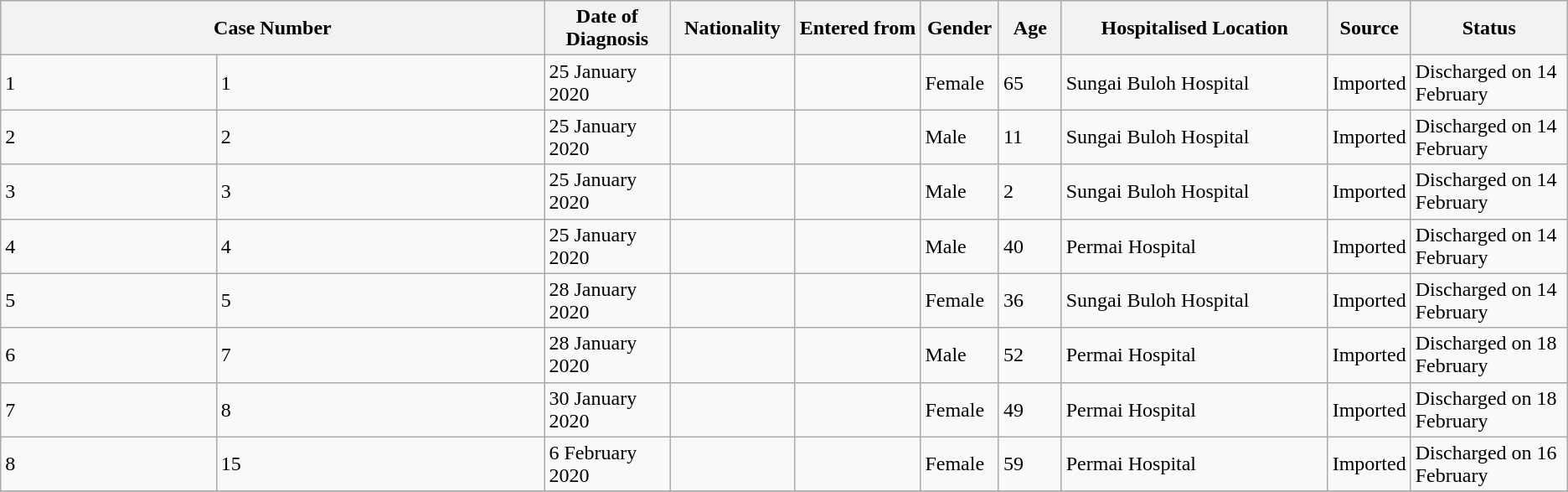<table class="wikitable sortable mw-collapsible mw-collapsed">
<tr>
<th colspan="2">Case Number</th>
<th ! width=8%>Date of Diagnosis</th>
<th ! width=8%>Nationality</th>
<th ! width=8%>Entered from</th>
<th ! width=5%>Gender</th>
<th ! width=4%>Age</th>
<th ! width=17%>Hospitalised Location</th>
<th ! width=5%>Source</th>
<th ! width=10%>Status</th>
</tr>
<tr>
<td>1</td>
<td>1</td>
<td>25 January 2020</td>
<td></td>
<td></td>
<td>Female</td>
<td>65</td>
<td> Sungai Buloh Hospital</td>
<td>Imported</td>
<td>Discharged on 14 February</td>
</tr>
<tr>
<td>2</td>
<td>2</td>
<td>25 January 2020</td>
<td></td>
<td></td>
<td>Male</td>
<td>11</td>
<td> Sungai Buloh Hospital</td>
<td>Imported</td>
<td>Discharged on 14 February</td>
</tr>
<tr>
<td>3</td>
<td>3</td>
<td>25 January 2020</td>
<td></td>
<td></td>
<td>Male</td>
<td>2</td>
<td> Sungai Buloh Hospital</td>
<td>Imported</td>
<td>Discharged on 14 February</td>
</tr>
<tr>
<td>4</td>
<td>4</td>
<td>25 January 2020</td>
<td></td>
<td></td>
<td>Male</td>
<td>40</td>
<td> Permai Hospital</td>
<td>Imported</td>
<td>Discharged on 14 February</td>
</tr>
<tr>
<td>5</td>
<td>5</td>
<td>28 January 2020</td>
<td></td>
<td></td>
<td>Female</td>
<td>36</td>
<td> Sungai Buloh Hospital</td>
<td>Imported</td>
<td>Discharged on 14 February</td>
</tr>
<tr>
<td>6</td>
<td>7</td>
<td>28 January 2020</td>
<td></td>
<td></td>
<td>Male</td>
<td>52</td>
<td> Permai Hospital</td>
<td>Imported</td>
<td>Discharged on 18 February</td>
</tr>
<tr>
<td>7</td>
<td>8</td>
<td>30 January 2020</td>
<td></td>
<td></td>
<td>Female</td>
<td>49</td>
<td> Permai Hospital</td>
<td>Imported</td>
<td>Discharged on 18 February</td>
</tr>
<tr>
<td>8</td>
<td>15</td>
<td>6 February 2020</td>
<td></td>
<td></td>
<td>Female</td>
<td>59</td>
<td> Permai Hospital</td>
<td>Imported</td>
<td>Discharged on 16 February</td>
</tr>
<tr>
</tr>
</table>
